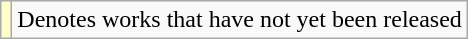<table class="wikitable">
<tr>
<td style="background:#FFFFCC;"></td>
<td>Denotes works that have not yet been released</td>
</tr>
</table>
